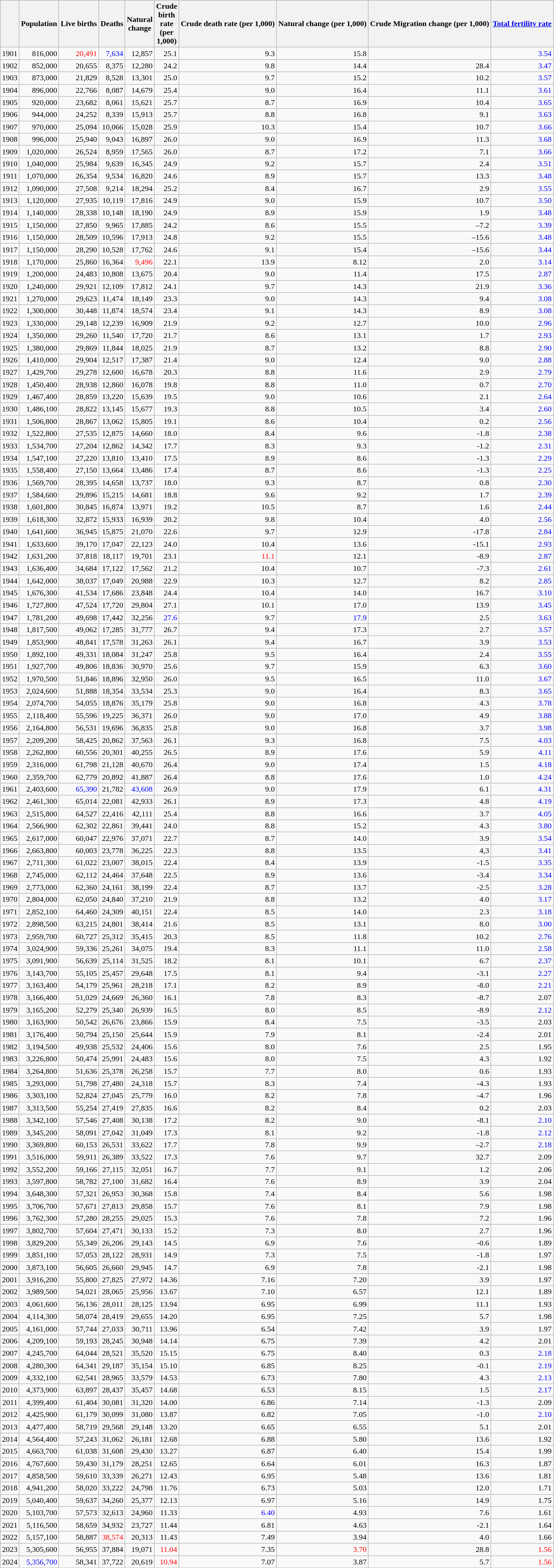<table class="wikitable sortable" style="text-align:right;">
<tr>
<th></th>
<th>Population<br></th>
<th>Live births</th>
<th>Deaths</th>
<th>Natural<br>change</th>
<th>Crude<br>birth<br>rate<br>(per<br>1,000)</th>
<th>Crude death rate (per 1,000)</th>
<th>Natural change (per 1,000)</th>
<th>Crude Migration change (per 1,000)</th>
<th><a href='#'>Total fertility rate</a></th>
</tr>
<tr>
<td>1901</td>
<td>816,000</td>
<td style="color: red">20,491</td>
<td style="color: blue">7,634</td>
<td>12,857</td>
<td>25.1</td>
<td>9.3</td>
<td>15.8</td>
<td></td>
<td style="color:blue;">3.54</td>
</tr>
<tr>
<td>1902</td>
<td>852,000</td>
<td>20,655</td>
<td>8,375</td>
<td>12,280</td>
<td>24.2</td>
<td>9.8</td>
<td>14.4</td>
<td>28.4</td>
<td style="color:blue;">3.47</td>
</tr>
<tr>
<td>1903</td>
<td>873,000</td>
<td>21,829</td>
<td>8,528</td>
<td>13,301</td>
<td>25.0</td>
<td>9.7</td>
<td>15.2</td>
<td>10.2</td>
<td style="color:blue;">3.57</td>
</tr>
<tr>
<td>1904</td>
<td>896,000</td>
<td>22,766</td>
<td>8,087</td>
<td>14,679</td>
<td>25.4</td>
<td>9.0</td>
<td>16.4</td>
<td>11.1</td>
<td style="color:blue;">3.61</td>
</tr>
<tr>
<td>1905</td>
<td>920,000</td>
<td>23,682</td>
<td>8,061</td>
<td>15,621</td>
<td>25.7</td>
<td>8.7</td>
<td>16.9</td>
<td>10.4</td>
<td style="color:blue;">3.65</td>
</tr>
<tr>
<td>1906</td>
<td>944,000</td>
<td>24,252</td>
<td>8,339</td>
<td>15,913</td>
<td>25.7</td>
<td>8.8</td>
<td>16.8</td>
<td>9.1</td>
<td style="color:blue;">3.63</td>
</tr>
<tr>
<td>1907</td>
<td>970,000</td>
<td>25,094</td>
<td>10,066</td>
<td>15,028</td>
<td>25.9</td>
<td>10.3</td>
<td>15.4</td>
<td>10.7</td>
<td style="color:blue;">3.66</td>
</tr>
<tr>
<td>1908</td>
<td>996,000</td>
<td>25,940</td>
<td>9,043</td>
<td>16,897</td>
<td>26.0</td>
<td>9.0</td>
<td>16.9</td>
<td>11.3</td>
<td style="color:blue;">3.68</td>
</tr>
<tr>
<td>1909</td>
<td>1,020,000</td>
<td>26,524</td>
<td>8,959</td>
<td>17,565</td>
<td>26.0</td>
<td>8.7</td>
<td>17.2</td>
<td>7.1</td>
<td style="color:blue;">3.66</td>
</tr>
<tr>
<td>1910</td>
<td>1,040,000</td>
<td>25,984</td>
<td>9,639</td>
<td>16,345</td>
<td>24.9</td>
<td>9.2</td>
<td>15.7</td>
<td>2.4</td>
<td style="color:blue;">3.51</td>
</tr>
<tr>
<td>1911</td>
<td>1,070,000</td>
<td>26,354</td>
<td>9,534</td>
<td>16,820</td>
<td>24.6</td>
<td>8.9</td>
<td>15.7</td>
<td>13.3</td>
<td style="color:blue;">3.48</td>
</tr>
<tr>
<td>1912</td>
<td>1,090,000</td>
<td>27,508</td>
<td>9,214</td>
<td>18,294</td>
<td>25.2</td>
<td>8.4</td>
<td>16.7</td>
<td>2.9</td>
<td style="color:blue;">3.55</td>
</tr>
<tr>
<td>1913</td>
<td>1,120,000</td>
<td>27,935</td>
<td>10,119</td>
<td>17,816</td>
<td>24.9</td>
<td>9.0</td>
<td>15.9</td>
<td>10.7</td>
<td style="color:blue;">3.50</td>
</tr>
<tr>
<td>1914</td>
<td>1,140,000</td>
<td>28,338</td>
<td>10,148</td>
<td>18,190</td>
<td>24.9</td>
<td>8.9</td>
<td>15.9</td>
<td>1.9</td>
<td style="color:blue;">3.48</td>
</tr>
<tr>
<td>1915</td>
<td>1,150,000</td>
<td>27,850</td>
<td>9,965</td>
<td>17,885</td>
<td>24.2</td>
<td>8.6</td>
<td>15.5</td>
<td>–7.2</td>
<td style="color:blue;">3.39</td>
</tr>
<tr>
<td>1916</td>
<td>1,150,000</td>
<td>28,509</td>
<td>10,596</td>
<td>17,913</td>
<td>24.8</td>
<td>9.2</td>
<td>15.5</td>
<td>–15.6</td>
<td style="color:blue;">3.48</td>
</tr>
<tr>
<td>1917</td>
<td>1,150,000</td>
<td>28,290</td>
<td>10,528</td>
<td>17,762</td>
<td>24.6</td>
<td>9.1</td>
<td>15.4</td>
<td>–15.6</td>
<td style="color:blue;">3.44</td>
</tr>
<tr>
<td>1918</td>
<td>1,170,000</td>
<td>25,860</td>
<td>16,364</td>
<td style="color: red">9,496</td>
<td>22.1</td>
<td>13.9</td>
<td>8.12</td>
<td>2.0</td>
<td style="color:blue;">3.14</td>
</tr>
<tr>
<td>1919</td>
<td>1,200,000</td>
<td>24,483</td>
<td>10,808</td>
<td>13,675</td>
<td>20.4</td>
<td>9.0</td>
<td>11.4</td>
<td>17.5</td>
<td style="color:blue;">2.87</td>
</tr>
<tr>
<td>1920</td>
<td>1,240,000</td>
<td>29,921</td>
<td>12,109</td>
<td>17,812</td>
<td>24.1</td>
<td>9.7</td>
<td>14.3</td>
<td>21.9</td>
<td style="color:blue;">3.36</td>
</tr>
<tr>
<td>1921</td>
<td>1,270,000</td>
<td>29,623</td>
<td>11,474</td>
<td>18,149</td>
<td>23.3</td>
<td>9.0</td>
<td>14.3</td>
<td>9.4</td>
<td style="color:blue;">3.08</td>
</tr>
<tr>
<td>1922</td>
<td>1,300,000</td>
<td>30,448</td>
<td>11,874</td>
<td>18,574</td>
<td>23.4</td>
<td>9.1</td>
<td>14.3</td>
<td>8.9</td>
<td style="color:blue;">3.08</td>
</tr>
<tr>
<td>1923</td>
<td>1,330,000</td>
<td>29,148</td>
<td>12,239</td>
<td>16,909</td>
<td>21.9</td>
<td>9.2</td>
<td>12.7</td>
<td>10.0</td>
<td style="color:blue;">2.96</td>
</tr>
<tr>
<td>1924</td>
<td>1,350,000</td>
<td>29,260</td>
<td>11,540</td>
<td>17,720</td>
<td>21.7</td>
<td>8.6</td>
<td>13.1</td>
<td>1.7</td>
<td style="color:blue;">2.93</td>
</tr>
<tr>
<td>1925</td>
<td>1,380,000</td>
<td>29,869</td>
<td>11,844</td>
<td>18,025</td>
<td>21.9</td>
<td>8.7</td>
<td>13.2</td>
<td>8.8</td>
<td style="color:blue;">2.90</td>
</tr>
<tr>
<td>1926</td>
<td>1,410,000</td>
<td>29,904</td>
<td>12,517</td>
<td>17,387</td>
<td>21.4</td>
<td>9.0</td>
<td>12.4</td>
<td>9.0</td>
<td style="color:blue;">2.88</td>
</tr>
<tr>
<td>1927</td>
<td>1,429,700</td>
<td>29,278</td>
<td>12,600</td>
<td>16,678</td>
<td>20.3</td>
<td>8.8</td>
<td>11.6</td>
<td>2.9</td>
<td style="color:blue;">2.79</td>
</tr>
<tr>
<td>1928</td>
<td>1,450,400</td>
<td>28,938</td>
<td>12,860</td>
<td>16,078</td>
<td>19.8</td>
<td>8.8</td>
<td>11.0</td>
<td>0.7</td>
<td style="text-align:right; color:blue;">2.70</td>
</tr>
<tr>
<td>1929</td>
<td>1,467,400</td>
<td>28,859</td>
<td>13,220</td>
<td>15,639</td>
<td>19.5</td>
<td>9.0</td>
<td>10.6</td>
<td>2.1</td>
<td style="text-align:right; color:blue;">2.64</td>
</tr>
<tr>
<td>1930</td>
<td>1,486,100</td>
<td>28,822</td>
<td>13,145</td>
<td>15,677</td>
<td>19.3</td>
<td>8.8</td>
<td>10.5</td>
<td>3.4</td>
<td style="text-align:right; color:blue;">2.60</td>
</tr>
<tr>
<td>1931</td>
<td>1,506,800</td>
<td>28,867</td>
<td>13,062</td>
<td>15,805</td>
<td>19.1</td>
<td>8.6</td>
<td>10.4</td>
<td>0.2</td>
<td style="color:blue;">2.56</td>
</tr>
<tr>
<td>1932</td>
<td>1,522,800</td>
<td>27,535</td>
<td>12,875</td>
<td>14,660</td>
<td>18.0</td>
<td>8.4</td>
<td>9.6</td>
<td>-1.8</td>
<td style="color:blue;">2.38</td>
</tr>
<tr>
<td>1933</td>
<td>1,534,700</td>
<td>27,204</td>
<td>12,862</td>
<td>14,342</td>
<td>17.7</td>
<td>8.3</td>
<td>9.3</td>
<td>-1.2</td>
<td style="color:blue;">2.31</td>
</tr>
<tr>
<td>1934</td>
<td>1,547,100</td>
<td>27,220</td>
<td>13,810</td>
<td>13,410</td>
<td>17.5</td>
<td>8.9</td>
<td>8.6</td>
<td>-1.3</td>
<td style="color:blue;">2.29</td>
</tr>
<tr>
<td>1935</td>
<td>1,558,400</td>
<td>27,150</td>
<td>13,664</td>
<td>13,486</td>
<td>17.4</td>
<td>8.7</td>
<td>8.6</td>
<td>-1.3</td>
<td style="color:blue;">2.25</td>
</tr>
<tr>
<td>1936</td>
<td>1,569,700</td>
<td>28,395</td>
<td>14,658</td>
<td>13,737</td>
<td>18.0</td>
<td>9.3</td>
<td>8.7</td>
<td>0.8</td>
<td style="color:blue;">2.30</td>
</tr>
<tr>
<td>1937</td>
<td>1,584,600</td>
<td>29,896</td>
<td>15,215</td>
<td>14,681</td>
<td>18.8</td>
<td>9.6</td>
<td>9.2</td>
<td>1.7</td>
<td style="color:blue;">2.39</td>
</tr>
<tr>
<td>1938</td>
<td>1,601,800</td>
<td>30,845</td>
<td>16,874</td>
<td>13,971</td>
<td>19.2</td>
<td>10.5</td>
<td>8.7</td>
<td>1.6</td>
<td style="color:blue;">2.44</td>
</tr>
<tr>
<td>1939</td>
<td>1,618,300</td>
<td>32,872</td>
<td>15,933</td>
<td>16,939</td>
<td>20.2</td>
<td>9.8</td>
<td>10.4</td>
<td>4.0</td>
<td style="text-align:right; color:blue;">2.56</td>
</tr>
<tr>
<td>1940</td>
<td>1,641,600</td>
<td>36,945</td>
<td>15,875</td>
<td>21,070</td>
<td>22.6</td>
<td>9.7</td>
<td>12.9</td>
<td>-17.8</td>
<td style="text-align:right; color:blue;">2.84</td>
</tr>
<tr>
<td>1941</td>
<td>1,633,600</td>
<td>39,170</td>
<td>17,047</td>
<td>22,123</td>
<td>24.0</td>
<td>10.4</td>
<td>13.6</td>
<td>-15.1</td>
<td style="text-align:right; color:blue;">2.93</td>
</tr>
<tr>
<td>1942</td>
<td>1,631,200</td>
<td>37,818</td>
<td>18,117</td>
<td>19,701</td>
<td>23.1</td>
<td style="color: red">11.1</td>
<td>12.1</td>
<td>-8.9</td>
<td style="text-align:right; color:blue;">2.87</td>
</tr>
<tr>
<td>1943</td>
<td>1,636,400</td>
<td>34,684</td>
<td>17,122</td>
<td>17,562</td>
<td>21.2</td>
<td>10.4</td>
<td>10.7</td>
<td>-7.3</td>
<td style="text-align:right; color:blue;">2.61</td>
</tr>
<tr>
<td>1944</td>
<td>1,642,000</td>
<td>38,037</td>
<td>17,049</td>
<td>20,988</td>
<td>22.9</td>
<td>10.3</td>
<td>12.7</td>
<td>8.2</td>
<td style="text-align:right; color:blue;">2.85</td>
</tr>
<tr>
<td>1945</td>
<td>1,676,300</td>
<td>41,534</td>
<td>17,686</td>
<td>23,848</td>
<td>24.4</td>
<td>10.4</td>
<td>14.0</td>
<td>16.7</td>
<td style="text-align:right; color:blue;">3.10</td>
</tr>
<tr>
<td>1946</td>
<td>1,727,800</td>
<td>47,524</td>
<td>17,720</td>
<td>29,804</td>
<td>27.1</td>
<td>10.1</td>
<td>17.0</td>
<td>13.9</td>
<td style="text-align:right; color:blue;">3.45</td>
</tr>
<tr>
<td>1947</td>
<td>1,781,200</td>
<td>49,698</td>
<td>17,442</td>
<td>32,256</td>
<td style="color: blue">27.6</td>
<td>9.7</td>
<td style="color: blue">17.9</td>
<td>2.5</td>
<td style="text-align:right; color:blue;">3.63</td>
</tr>
<tr>
<td>1948</td>
<td>1,817,500</td>
<td>49,062</td>
<td>17,285</td>
<td>31,777</td>
<td>26.7</td>
<td>9.4</td>
<td>17.3</td>
<td>2.7</td>
<td style="text-align:right; color:blue;">3.57</td>
</tr>
<tr>
<td>1949</td>
<td>1,853,900</td>
<td>48,841</td>
<td>17,578</td>
<td>31,263</td>
<td>26.1</td>
<td>9.4</td>
<td>16.7</td>
<td>3.9</td>
<td style="text-align:right; color:blue;">3.53</td>
</tr>
<tr>
<td>1950</td>
<td>1,892,100</td>
<td>49,331</td>
<td>18,084</td>
<td>31,247</td>
<td>25.8</td>
<td>9.5</td>
<td>16.4</td>
<td>2.4</td>
<td style="text-align:right; color:blue;">3.55</td>
</tr>
<tr>
<td>1951</td>
<td>1,927,700</td>
<td>49,806</td>
<td>18,836</td>
<td>30,970</td>
<td>25.6</td>
<td>9.7</td>
<td>15.9</td>
<td>6.3</td>
<td style="text-align:right; color:blue;">3.60</td>
</tr>
<tr>
<td>1952</td>
<td>1,970,500</td>
<td>51,846</td>
<td>18,896</td>
<td>32,950</td>
<td>26.0</td>
<td>9.5</td>
<td>16.5</td>
<td>11.0</td>
<td style="text-align:right; color:blue;">3.67</td>
</tr>
<tr>
<td>1953</td>
<td>2,024,600</td>
<td>51,888</td>
<td>18,354</td>
<td>33,534</td>
<td>25.3</td>
<td>9.0</td>
<td>16.4</td>
<td>8.3</td>
<td style="text-align:right; color:blue;">3.65</td>
</tr>
<tr>
<td>1954</td>
<td>2,074,700</td>
<td>54,055</td>
<td>18,876</td>
<td>35,179</td>
<td>25.8</td>
<td>9.0</td>
<td>16.8</td>
<td>4.3</td>
<td style="text-align:right; color:blue;">3.78</td>
</tr>
<tr>
<td>1955</td>
<td>2,118,400</td>
<td>55,596</td>
<td>19,225</td>
<td>36,371</td>
<td>26.0</td>
<td>9.0</td>
<td>17.0</td>
<td>4.9</td>
<td style="text-align:right; color:blue;">3.88</td>
</tr>
<tr>
<td>1956</td>
<td>2,164,800</td>
<td>56,531</td>
<td>19,696</td>
<td>36,835</td>
<td>25.8</td>
<td>9.0</td>
<td>16.8</td>
<td>3.7</td>
<td style="text-align:right; color:blue;">3.98</td>
</tr>
<tr>
<td>1957</td>
<td>2,209,200</td>
<td>58,425</td>
<td>20,862</td>
<td>37,563</td>
<td>26.1</td>
<td>9.3</td>
<td>16.8</td>
<td>7.5</td>
<td style="text-align:right; color:blue;">4.03</td>
</tr>
<tr>
<td>1958</td>
<td>2,262,800</td>
<td>60,556</td>
<td>20,301</td>
<td>40,255</td>
<td>26.5</td>
<td>8.9</td>
<td>17.6</td>
<td>5.9</td>
<td style="text-align:right; color:blue;">4.11</td>
</tr>
<tr>
<td>1959</td>
<td>2,316,000</td>
<td>61,798</td>
<td>21,128</td>
<td>40,670</td>
<td>26.4</td>
<td>9.0</td>
<td>17.4</td>
<td>1.5</td>
<td style="text-align:right; color:blue;">4.18</td>
</tr>
<tr>
<td>1960</td>
<td>2,359,700</td>
<td>62,779</td>
<td>20,892</td>
<td>41,887</td>
<td>26.4</td>
<td>8.8</td>
<td>17.6</td>
<td>1.0</td>
<td style="text-align:right; color:blue;">4.24</td>
</tr>
<tr>
<td>1961</td>
<td>2,403,600</td>
<td style="color:blue;">65,390</td>
<td>21,782</td>
<td style="color: blue">43,608</td>
<td>26.9</td>
<td>9.0</td>
<td>17.9</td>
<td>6.1</td>
<td style="text-align:right; color:blue;">4.31</td>
</tr>
<tr>
<td>1962</td>
<td>2,461,300</td>
<td>65,014</td>
<td>22,081</td>
<td>42,933</td>
<td>26.1</td>
<td>8.9</td>
<td>17.3</td>
<td>4.8</td>
<td style="text-align:right; color:blue;">4.19</td>
</tr>
<tr>
<td>1963</td>
<td>2,515,800</td>
<td>64,527</td>
<td>22,416</td>
<td>42,111</td>
<td>25.4</td>
<td>8.8</td>
<td>16.6</td>
<td>3.7</td>
<td style="text-align:right; color:blue;">4.05</td>
</tr>
<tr>
<td>1964</td>
<td>2,566,900</td>
<td>62,302</td>
<td>22,861</td>
<td>39,441</td>
<td>24.0</td>
<td>8.8</td>
<td>15.2</td>
<td>4.3</td>
<td style="text-align:right; color:blue;">3.80</td>
</tr>
<tr>
<td>1965</td>
<td>2,617,000</td>
<td>60,047</td>
<td>22,976</td>
<td>37,071</td>
<td>22.7</td>
<td>8.7</td>
<td>14.0</td>
<td>3.9</td>
<td style="text-align:right; color:blue;">3.54</td>
</tr>
<tr>
<td>1966</td>
<td>2,663,800</td>
<td>60,003</td>
<td>23,778</td>
<td>36,225</td>
<td>22.3</td>
<td>8.8</td>
<td>13.5</td>
<td>4,3</td>
<td style="text-align:right; color:blue;">3.41</td>
</tr>
<tr>
<td>1967</td>
<td>2,711,300</td>
<td>61,022</td>
<td>23,007</td>
<td>38,015</td>
<td>22.4</td>
<td>8.4</td>
<td>13.9</td>
<td>-1.5</td>
<td style="text-align:right; color:blue;">3.35</td>
</tr>
<tr>
<td>1968</td>
<td>2,745,000</td>
<td>62,112</td>
<td>24,464</td>
<td>37,648</td>
<td>22.5</td>
<td>8.9</td>
<td>13.6</td>
<td>-3.4</td>
<td style="text-align:right; color:blue;">3.34</td>
</tr>
<tr>
<td>1969</td>
<td>2,773,000</td>
<td>62,360</td>
<td>24,161</td>
<td>38,199</td>
<td>22.4</td>
<td>8.7</td>
<td>13.7</td>
<td>-2.5</td>
<td style="text-align:right; color:blue;">3.28</td>
</tr>
<tr>
<td>1970</td>
<td>2,804,000</td>
<td>62,050</td>
<td>24,840</td>
<td>37,210</td>
<td>21.9</td>
<td>8.8</td>
<td>13.2</td>
<td>4.0</td>
<td style="text-align:right; color:blue;">3.17</td>
</tr>
<tr>
<td>1971</td>
<td>2,852,100</td>
<td>64,460</td>
<td>24,309</td>
<td>40,151</td>
<td>22.4</td>
<td>8.5</td>
<td>14.0</td>
<td>2.3</td>
<td style="text-align:right; color:blue;">3.18</td>
</tr>
<tr>
<td>1972</td>
<td>2,898,500</td>
<td>63,215</td>
<td>24,801</td>
<td>38,414</td>
<td>21.6</td>
<td>8.5</td>
<td>13.1</td>
<td>8.0</td>
<td style="text-align:right; color:blue;">3.00</td>
</tr>
<tr>
<td>1973</td>
<td>2,959,700</td>
<td>60,727</td>
<td>25,312</td>
<td>35,415</td>
<td>20.3</td>
<td>8.5</td>
<td>11.8</td>
<td>10.2</td>
<td style="text-align:right; color:blue;">2.76</td>
</tr>
<tr>
<td>1974</td>
<td>3,024,900</td>
<td>59,336</td>
<td>25,261</td>
<td>34,075</td>
<td>19.4</td>
<td>8.3</td>
<td>11.1</td>
<td>11.0</td>
<td style="text-align:right; color:blue;">2.58</td>
</tr>
<tr>
<td>1975</td>
<td>3,091,900</td>
<td>56,639</td>
<td>25,114</td>
<td>31,525</td>
<td>18.2</td>
<td>8.1</td>
<td>10.1</td>
<td>6.7</td>
<td style="text-align:right; color:blue;">2.37</td>
</tr>
<tr>
<td>1976</td>
<td>3,143,700</td>
<td>55,105</td>
<td>25,457</td>
<td>29,648</td>
<td>17.5</td>
<td>8.1</td>
<td>9.4</td>
<td>-3.1</td>
<td style="text-align:right; color:blue;">2.27</td>
</tr>
<tr>
<td>1977</td>
<td>3,163,400</td>
<td>54,179</td>
<td>25,961</td>
<td>28,218</td>
<td>17.1</td>
<td>8.2</td>
<td>8.9</td>
<td>-8.0</td>
<td style="text-align:right; color:blue;">2.21</td>
</tr>
<tr>
<td>1978</td>
<td>3,166,400</td>
<td>51,029</td>
<td>24,669</td>
<td>26,360</td>
<td>16.1</td>
<td>7.8</td>
<td>8.3</td>
<td>-8.7</td>
<td>2.07</td>
</tr>
<tr>
<td>1979</td>
<td>3,165,200</td>
<td>52,279</td>
<td>25,340</td>
<td>26,939</td>
<td>16.5</td>
<td>8.0</td>
<td>8.5</td>
<td>-8.9</td>
<td style="text-align:right; color:blue;">2.12</td>
</tr>
<tr>
<td>1980</td>
<td>3,163,900</td>
<td>50,542</td>
<td>26,676</td>
<td>23,866</td>
<td>15.9</td>
<td>8.4</td>
<td>7.5</td>
<td>-3.5</td>
<td>2.03</td>
</tr>
<tr>
<td>1981</td>
<td>3,176,400</td>
<td>50,794</td>
<td>25,150</td>
<td>25,644</td>
<td>15.9</td>
<td>7.9</td>
<td>8.1</td>
<td>-2.4</td>
<td>2.01</td>
</tr>
<tr>
<td>1982</td>
<td>3,194,500</td>
<td>49,938</td>
<td>25,532</td>
<td>24,406</td>
<td>15.6</td>
<td>8.0</td>
<td>7.6</td>
<td>2.5</td>
<td>1.95</td>
</tr>
<tr>
<td>1983</td>
<td>3,226,800</td>
<td>50,474</td>
<td>25,991</td>
<td>24,483</td>
<td>15.6</td>
<td>8.0</td>
<td>7.5</td>
<td>4.3</td>
<td>1.92</td>
</tr>
<tr>
<td>1984</td>
<td>3,264,800</td>
<td>51,636</td>
<td>25,378</td>
<td>26,258</td>
<td>15.7</td>
<td>7.7</td>
<td>8.0</td>
<td>0.6</td>
<td>1.93</td>
</tr>
<tr>
<td>1985</td>
<td>3,293,000</td>
<td>51,798</td>
<td>27,480</td>
<td>24,318</td>
<td>15.7</td>
<td>8.3</td>
<td>7.4</td>
<td>-4.3</td>
<td>1.93</td>
</tr>
<tr>
<td>1986</td>
<td>3,303,100</td>
<td>52,824</td>
<td>27,045</td>
<td>25,779</td>
<td>16.0</td>
<td>8.2</td>
<td>7.8</td>
<td>-4.7</td>
<td>1.96</td>
</tr>
<tr>
<td>1987</td>
<td>3,313,500</td>
<td>55,254</td>
<td>27,419</td>
<td>27,835</td>
<td>16.6</td>
<td>8.2</td>
<td>8.4</td>
<td>0.2</td>
<td>2.03</td>
</tr>
<tr>
<td>1988</td>
<td>3,342,100</td>
<td>57,546</td>
<td>27,408</td>
<td>30,138</td>
<td>17.2</td>
<td>8.2</td>
<td>9.0</td>
<td>-8.1</td>
<td style="text-align:right; color:blue;">2.10</td>
</tr>
<tr>
<td>1989</td>
<td>3,345,200</td>
<td>58,091</td>
<td>27,042</td>
<td>31,049</td>
<td>17.3</td>
<td>8.1</td>
<td>9.2</td>
<td>-1.8</td>
<td style="text-align:right; color:blue;">2.12</td>
</tr>
<tr>
<td>1990</td>
<td>3,369,800</td>
<td>60,153</td>
<td>26,531</td>
<td>33,622</td>
<td>17.7</td>
<td>7.8</td>
<td>9.9</td>
<td>–2.7</td>
<td style="text-align:right; color:blue;">2.18</td>
</tr>
<tr>
<td>1991</td>
<td>3,516,000 </td>
<td>59,911</td>
<td>26,389</td>
<td>33,522</td>
<td>17.3</td>
<td>7.6</td>
<td>9.7</td>
<td>32.7</td>
<td>2.09</td>
</tr>
<tr>
<td>1992</td>
<td>3,552,200</td>
<td>59,166</td>
<td>27,115</td>
<td>32,051</td>
<td>16.7</td>
<td>7.7</td>
<td>9.1</td>
<td>1.2</td>
<td>2.06</td>
</tr>
<tr>
<td>1993</td>
<td>3,597,800</td>
<td>58,782</td>
<td>27,100</td>
<td>31,682</td>
<td>16.4</td>
<td>7.6</td>
<td>8.9</td>
<td>3.9</td>
<td>2.04</td>
</tr>
<tr>
<td>1994</td>
<td>3,648,300</td>
<td>57,321</td>
<td>26,953</td>
<td>30,368</td>
<td>15.8</td>
<td>7.4</td>
<td>8.4</td>
<td>5.6</td>
<td>1.98</td>
</tr>
<tr>
<td>1995</td>
<td>3,706,700</td>
<td>57,671</td>
<td>27,813</td>
<td>29,858</td>
<td>15.7</td>
<td>7.6</td>
<td>8.1</td>
<td>7.9</td>
<td>1.98</td>
</tr>
<tr>
<td>1996</td>
<td>3,762,300</td>
<td>57,280</td>
<td>28,255</td>
<td>29,025</td>
<td>15.3</td>
<td>7.6</td>
<td>7.8</td>
<td>7.2</td>
<td>1.96</td>
</tr>
<tr>
<td>1997</td>
<td>3,802,700</td>
<td>57,604</td>
<td>27,471</td>
<td>30,133</td>
<td>15.2</td>
<td>7.3</td>
<td>8.0</td>
<td>2.7</td>
<td>1.96</td>
</tr>
<tr>
<td>1998</td>
<td>3,829,200</td>
<td>55,349</td>
<td>26,206</td>
<td>29,143</td>
<td>14.5</td>
<td>6.9</td>
<td>7.6</td>
<td>-0.6</td>
<td>1.89</td>
</tr>
<tr>
<td>1999</td>
<td>3,851,100</td>
<td>57,053</td>
<td>28,122</td>
<td>28,931</td>
<td>14.9</td>
<td>7.3</td>
<td>7.5</td>
<td>-1.8</td>
<td>1.97</td>
</tr>
<tr>
<td>2000</td>
<td>3,873,100</td>
<td>56,605</td>
<td>26,660</td>
<td>29,945</td>
<td>14.7</td>
<td>6.9</td>
<td>7.8</td>
<td>-2.1</td>
<td>1.98</td>
</tr>
<tr>
<td>2001</td>
<td>3,916,200</td>
<td>55,800</td>
<td>27,825</td>
<td>27,972</td>
<td>14.36</td>
<td>7.16</td>
<td>7.20</td>
<td>3.9</td>
<td>1.97</td>
</tr>
<tr>
<td>2002</td>
<td>3,989,500</td>
<td>54,021</td>
<td>28,065</td>
<td>25,956</td>
<td>13.67</td>
<td>7.10</td>
<td>6.57</td>
<td>12.1</td>
<td>1.89</td>
</tr>
<tr>
<td>2003</td>
<td>4,061,600</td>
<td>56,136</td>
<td>28,011</td>
<td>28,125</td>
<td>13.94</td>
<td>6.95</td>
<td>6.99</td>
<td>11.1</td>
<td>1.93</td>
</tr>
<tr>
<td>2004</td>
<td>4,114,300</td>
<td>58,074</td>
<td>28,419</td>
<td>29,655</td>
<td>14.20</td>
<td>6.95</td>
<td>7.25</td>
<td>5.7</td>
<td>1.98</td>
</tr>
<tr>
<td>2005</td>
<td>4,161,000</td>
<td>57,744</td>
<td>27,033</td>
<td>30,711</td>
<td>13.96</td>
<td>6.54</td>
<td>7.42</td>
<td>3.9</td>
<td>1.97</td>
</tr>
<tr>
<td>2006</td>
<td>4,209,100</td>
<td>59,193</td>
<td>28,245</td>
<td>30,948</td>
<td>14.14</td>
<td>6.75</td>
<td>7.39</td>
<td>4.2</td>
<td>2.01</td>
</tr>
<tr>
<td>2007</td>
<td>4,245,700</td>
<td>64,044</td>
<td>28,521</td>
<td>35,520</td>
<td>15.15</td>
<td>6.75</td>
<td>8.40</td>
<td>0.3</td>
<td style="text-align:right; color:blue;">2.18</td>
</tr>
<tr>
<td>2008</td>
<td>4,280,300</td>
<td>64,341</td>
<td>29,187</td>
<td>35,154</td>
<td>15.10</td>
<td>6.85</td>
<td>8.25</td>
<td>-0.1</td>
<td style="text-align:right; color:blue;">2.19</td>
</tr>
<tr>
<td>2009</td>
<td>4,332,100</td>
<td>62,541</td>
<td>28,965</td>
<td>33,579</td>
<td>14.53</td>
<td>6.73</td>
<td>7.80</td>
<td>4.3</td>
<td style="text-align:right; color:blue;">2.13</td>
</tr>
<tr>
<td>2010</td>
<td>4,373,900</td>
<td>63,897</td>
<td>28,437</td>
<td>35,457</td>
<td>14.68</td>
<td>6.53</td>
<td>8.15</td>
<td>1.5</td>
<td style="text-align:right; color:blue;">2.17</td>
</tr>
<tr>
<td>2011</td>
<td>4,399,400</td>
<td>61,404</td>
<td>30,081</td>
<td>31,320</td>
<td>14.00</td>
<td>6.86</td>
<td>7.14</td>
<td>-1.3</td>
<td>2.09</td>
</tr>
<tr>
<td>2012</td>
<td>4,425,900</td>
<td>61,179</td>
<td>30,099</td>
<td>31,080</td>
<td>13.87</td>
<td>6.82</td>
<td>7.05</td>
<td>-1.0</td>
<td style="text-align:right; color:blue;">2.10</td>
</tr>
<tr>
<td>2013</td>
<td>4,477,400</td>
<td>58,719</td>
<td>29,568</td>
<td>29,148</td>
<td>13.20</td>
<td>6.65</td>
<td>6.55</td>
<td>5.1</td>
<td>2.01</td>
</tr>
<tr>
<td>2014</td>
<td>4,564,400</td>
<td>57,243</td>
<td>31,062</td>
<td>26,181</td>
<td>12.68</td>
<td>6.88</td>
<td>5.80</td>
<td>13.6</td>
<td>1.92</td>
</tr>
<tr>
<td>2015</td>
<td>4,663,700</td>
<td>61,038</td>
<td>31,608</td>
<td>29,430</td>
<td>13.27</td>
<td>6.87</td>
<td>6.40</td>
<td>15.4</td>
<td>1.99</td>
</tr>
<tr>
<td>2016</td>
<td>4,767,600</td>
<td>59,430</td>
<td>31,179</td>
<td>28,251</td>
<td>12.65</td>
<td>6.64</td>
<td>6.01</td>
<td>16.3</td>
<td>1.87</td>
</tr>
<tr>
<td>2017</td>
<td>4,858,500</td>
<td>59,610</td>
<td>33,339</td>
<td>26,271</td>
<td>12.43</td>
<td>6.95</td>
<td>5.48</td>
<td>13.6</td>
<td>1.81</td>
</tr>
<tr>
<td>2018</td>
<td>4,941,200</td>
<td>58,020</td>
<td>33,222</td>
<td>24,798</td>
<td>11.76</td>
<td>6.73</td>
<td>5.03</td>
<td>12.0</td>
<td>1.71</td>
</tr>
<tr>
<td>2019</td>
<td>5,040,400</td>
<td>59,637</td>
<td>34,260</td>
<td>25,377</td>
<td>12.13</td>
<td>6.97</td>
<td>5.16</td>
<td>14.9</td>
<td>1.75</td>
</tr>
<tr>
<td>2020</td>
<td>5,103,700</td>
<td>57,573</td>
<td>32,613</td>
<td>24,960</td>
<td>11.33</td>
<td style="color: blue">6.40</td>
<td>4.93</td>
<td>7.6</td>
<td>1.61</td>
</tr>
<tr>
<td>2021</td>
<td>5,116,500</td>
<td>58,659</td>
<td>34,932</td>
<td>23,727</td>
<td>11.44</td>
<td>6.81</td>
<td>4.63</td>
<td>-2.1</td>
<td>1.64</td>
</tr>
<tr>
<td>2022</td>
<td>5,157,100</td>
<td>58,887</td>
<td style="text-align:right; color:red;">38,574</td>
<td>20,313</td>
<td>11.43</td>
<td>7.49</td>
<td>3.94</td>
<td>4.0</td>
<td>1.66</td>
</tr>
<tr>
<td>2023</td>
<td>5,305,600</td>
<td>56,955</td>
<td>37,884</td>
<td>19,071</td>
<td style="color: red">11.04</td>
<td>7.35</td>
<td style="color: red">3.70</td>
<td>28.8</td>
<td style="text-align:right; color:red;">1.56</td>
</tr>
<tr>
<td>2024</td>
<td style="color: blue">5,356,700</td>
<td>58,341</td>
<td>37,722</td>
<td>20,619</td>
<td style="color: red">10.94</td>
<td>7.07</td>
<td>3.87</td>
<td>5.7</td>
<td style="text-align:right; color:red;">1.56</td>
</tr>
</table>
